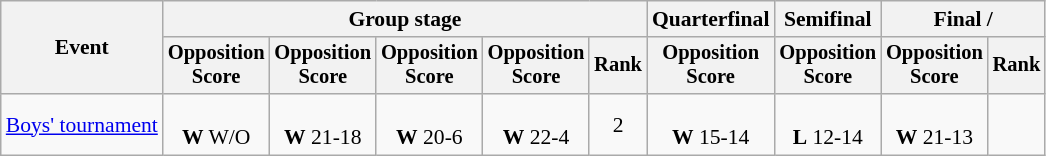<table class="wikitable" style="font-size:90%">
<tr>
<th rowspan=2>Event</th>
<th colspan=5>Group stage</th>
<th>Quarterfinal</th>
<th>Semifinal</th>
<th colspan=2>Final / </th>
</tr>
<tr style="font-size:95%">
<th>Opposition<br>Score</th>
<th>Opposition<br>Score</th>
<th>Opposition<br>Score</th>
<th>Opposition<br>Score</th>
<th>Rank</th>
<th>Opposition<br>Score</th>
<th>Opposition<br>Score</th>
<th>Opposition<br>Score</th>
<th>Rank</th>
</tr>
<tr align=center>
<td align=left><a href='#'>Boys' tournament</a></td>
<td><br> <strong>W</strong> W/O</td>
<td><br> <strong>W</strong> 21-18</td>
<td><br> <strong>W</strong> 20-6</td>
<td><br> <strong>W</strong> 22-4</td>
<td>2</td>
<td><br> <strong>W</strong> 15-14</td>
<td><br> <strong>L</strong> 12-14</td>
<td><br> <strong>W</strong> 21-13</td>
<td></td>
</tr>
</table>
